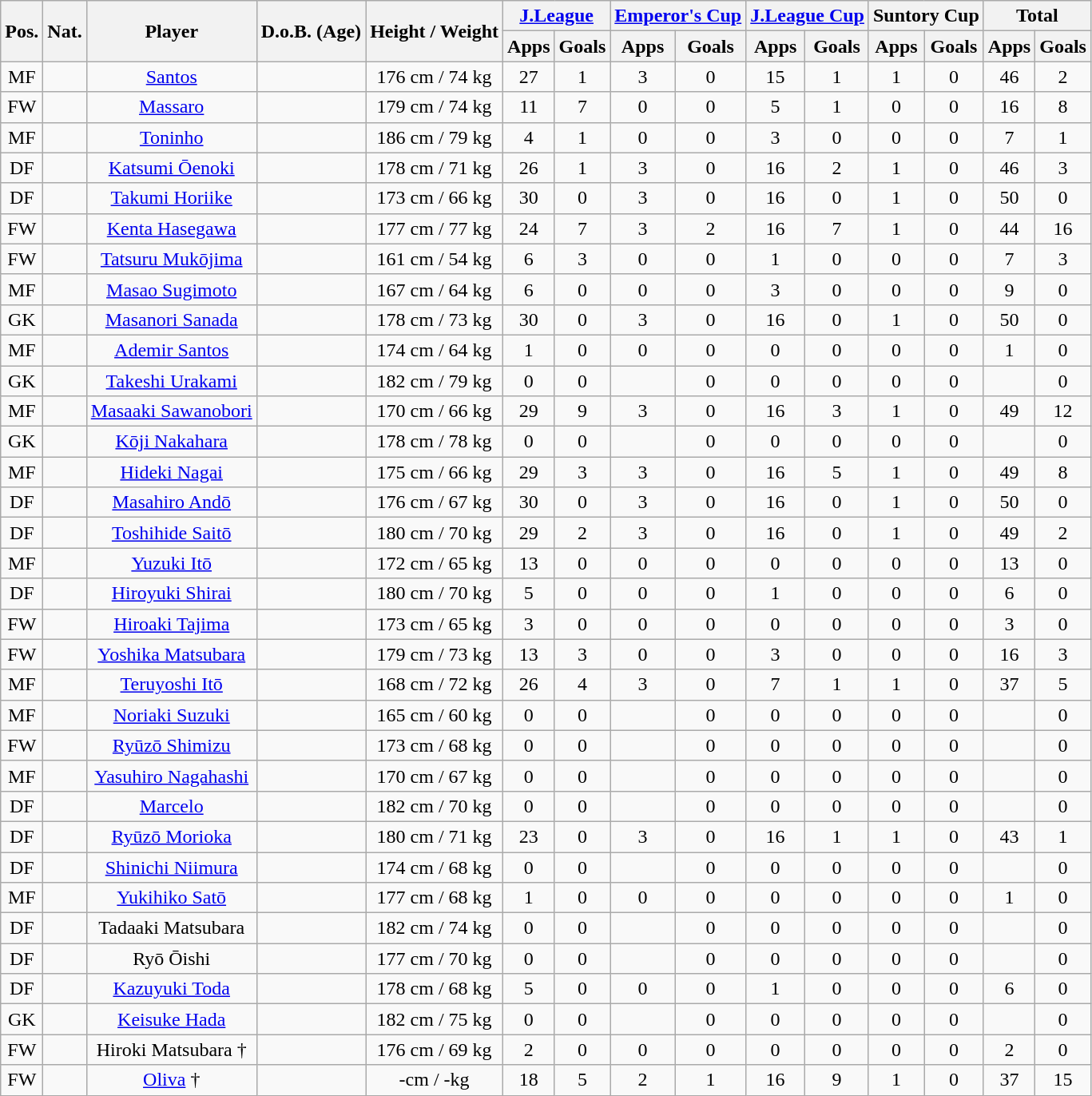<table class="wikitable" style="text-align:center;">
<tr>
<th rowspan="2">Pos.</th>
<th rowspan="2">Nat.</th>
<th rowspan="2">Player</th>
<th rowspan="2">D.o.B. (Age)</th>
<th rowspan="2">Height / Weight</th>
<th colspan="2"><a href='#'>J.League</a></th>
<th colspan="2"><a href='#'>Emperor's Cup</a></th>
<th colspan="2"><a href='#'>J.League Cup</a></th>
<th colspan="2">Suntory Cup</th>
<th colspan="2">Total</th>
</tr>
<tr>
<th>Apps</th>
<th>Goals</th>
<th>Apps</th>
<th>Goals</th>
<th>Apps</th>
<th>Goals</th>
<th>Apps</th>
<th>Goals</th>
<th>Apps</th>
<th>Goals</th>
</tr>
<tr>
<td>MF</td>
<td></td>
<td><a href='#'>Santos</a></td>
<td></td>
<td>176 cm / 74 kg</td>
<td>27</td>
<td>1</td>
<td>3</td>
<td>0</td>
<td>15</td>
<td>1</td>
<td>1</td>
<td>0</td>
<td>46</td>
<td>2</td>
</tr>
<tr>
<td>FW</td>
<td></td>
<td><a href='#'>Massaro</a></td>
<td></td>
<td>179 cm / 74 kg</td>
<td>11</td>
<td>7</td>
<td>0</td>
<td>0</td>
<td>5</td>
<td>1</td>
<td>0</td>
<td>0</td>
<td>16</td>
<td>8</td>
</tr>
<tr>
<td>MF</td>
<td></td>
<td><a href='#'>Toninho</a></td>
<td></td>
<td>186 cm / 79 kg</td>
<td>4</td>
<td>1</td>
<td>0</td>
<td>0</td>
<td>3</td>
<td>0</td>
<td>0</td>
<td>0</td>
<td>7</td>
<td>1</td>
</tr>
<tr>
<td>DF</td>
<td></td>
<td><a href='#'>Katsumi Ōenoki</a></td>
<td></td>
<td>178 cm / 71 kg</td>
<td>26</td>
<td>1</td>
<td>3</td>
<td>0</td>
<td>16</td>
<td>2</td>
<td>1</td>
<td>0</td>
<td>46</td>
<td>3</td>
</tr>
<tr>
<td>DF</td>
<td></td>
<td><a href='#'>Takumi Horiike</a></td>
<td></td>
<td>173 cm / 66 kg</td>
<td>30</td>
<td>0</td>
<td>3</td>
<td>0</td>
<td>16</td>
<td>0</td>
<td>1</td>
<td>0</td>
<td>50</td>
<td>0</td>
</tr>
<tr>
<td>FW</td>
<td></td>
<td><a href='#'>Kenta Hasegawa</a></td>
<td></td>
<td>177 cm / 77 kg</td>
<td>24</td>
<td>7</td>
<td>3</td>
<td>2</td>
<td>16</td>
<td>7</td>
<td>1</td>
<td>0</td>
<td>44</td>
<td>16</td>
</tr>
<tr>
<td>FW</td>
<td></td>
<td><a href='#'>Tatsuru Mukōjima</a></td>
<td></td>
<td>161 cm / 54 kg</td>
<td>6</td>
<td>3</td>
<td>0</td>
<td>0</td>
<td>1</td>
<td>0</td>
<td>0</td>
<td>0</td>
<td>7</td>
<td>3</td>
</tr>
<tr>
<td>MF</td>
<td></td>
<td><a href='#'>Masao Sugimoto</a></td>
<td></td>
<td>167 cm / 64 kg</td>
<td>6</td>
<td>0</td>
<td>0</td>
<td>0</td>
<td>3</td>
<td>0</td>
<td>0</td>
<td>0</td>
<td>9</td>
<td>0</td>
</tr>
<tr>
<td>GK</td>
<td></td>
<td><a href='#'>Masanori Sanada</a></td>
<td></td>
<td>178 cm / 73 kg</td>
<td>30</td>
<td>0</td>
<td>3</td>
<td>0</td>
<td>16</td>
<td>0</td>
<td>1</td>
<td>0</td>
<td>50</td>
<td>0</td>
</tr>
<tr>
<td>MF</td>
<td></td>
<td><a href='#'>Ademir Santos</a></td>
<td></td>
<td>174 cm / 64 kg</td>
<td>1</td>
<td>0</td>
<td>0</td>
<td>0</td>
<td>0</td>
<td>0</td>
<td>0</td>
<td>0</td>
<td>1</td>
<td>0</td>
</tr>
<tr>
<td>GK</td>
<td></td>
<td><a href='#'>Takeshi Urakami</a></td>
<td></td>
<td>182 cm / 79 kg</td>
<td>0</td>
<td>0</td>
<td></td>
<td>0</td>
<td>0</td>
<td>0</td>
<td>0</td>
<td>0</td>
<td></td>
<td>0</td>
</tr>
<tr>
<td>MF</td>
<td></td>
<td><a href='#'>Masaaki Sawanobori</a></td>
<td></td>
<td>170 cm / 66 kg</td>
<td>29</td>
<td>9</td>
<td>3</td>
<td>0</td>
<td>16</td>
<td>3</td>
<td>1</td>
<td>0</td>
<td>49</td>
<td>12</td>
</tr>
<tr>
<td>GK</td>
<td></td>
<td><a href='#'>Kōji Nakahara</a></td>
<td></td>
<td>178 cm / 78 kg</td>
<td>0</td>
<td>0</td>
<td></td>
<td>0</td>
<td>0</td>
<td>0</td>
<td>0</td>
<td>0</td>
<td></td>
<td>0</td>
</tr>
<tr>
<td>MF</td>
<td></td>
<td><a href='#'>Hideki Nagai</a></td>
<td></td>
<td>175 cm / 66 kg</td>
<td>29</td>
<td>3</td>
<td>3</td>
<td>0</td>
<td>16</td>
<td>5</td>
<td>1</td>
<td>0</td>
<td>49</td>
<td>8</td>
</tr>
<tr>
<td>DF</td>
<td></td>
<td><a href='#'>Masahiro Andō</a></td>
<td></td>
<td>176 cm / 67 kg</td>
<td>30</td>
<td>0</td>
<td>3</td>
<td>0</td>
<td>16</td>
<td>0</td>
<td>1</td>
<td>0</td>
<td>50</td>
<td>0</td>
</tr>
<tr>
<td>DF</td>
<td></td>
<td><a href='#'>Toshihide Saitō</a></td>
<td></td>
<td>180 cm / 70 kg</td>
<td>29</td>
<td>2</td>
<td>3</td>
<td>0</td>
<td>16</td>
<td>0</td>
<td>1</td>
<td>0</td>
<td>49</td>
<td>2</td>
</tr>
<tr>
<td>MF</td>
<td></td>
<td><a href='#'>Yuzuki Itō</a></td>
<td></td>
<td>172 cm / 65 kg</td>
<td>13</td>
<td>0</td>
<td>0</td>
<td>0</td>
<td>0</td>
<td>0</td>
<td>0</td>
<td>0</td>
<td>13</td>
<td>0</td>
</tr>
<tr>
<td>DF</td>
<td></td>
<td><a href='#'>Hiroyuki Shirai</a></td>
<td></td>
<td>180 cm / 70 kg</td>
<td>5</td>
<td>0</td>
<td>0</td>
<td>0</td>
<td>1</td>
<td>0</td>
<td>0</td>
<td>0</td>
<td>6</td>
<td>0</td>
</tr>
<tr>
<td>FW</td>
<td></td>
<td><a href='#'>Hiroaki Tajima</a></td>
<td></td>
<td>173 cm / 65 kg</td>
<td>3</td>
<td>0</td>
<td>0</td>
<td>0</td>
<td>0</td>
<td>0</td>
<td>0</td>
<td>0</td>
<td>3</td>
<td>0</td>
</tr>
<tr>
<td>FW</td>
<td></td>
<td><a href='#'>Yoshika Matsubara</a></td>
<td></td>
<td>179 cm / 73 kg</td>
<td>13</td>
<td>3</td>
<td>0</td>
<td>0</td>
<td>3</td>
<td>0</td>
<td>0</td>
<td>0</td>
<td>16</td>
<td>3</td>
</tr>
<tr>
<td>MF</td>
<td></td>
<td><a href='#'>Teruyoshi Itō</a></td>
<td></td>
<td>168 cm / 72 kg</td>
<td>26</td>
<td>4</td>
<td>3</td>
<td>0</td>
<td>7</td>
<td>1</td>
<td>1</td>
<td>0</td>
<td>37</td>
<td>5</td>
</tr>
<tr>
<td>MF</td>
<td></td>
<td><a href='#'>Noriaki Suzuki</a></td>
<td></td>
<td>165 cm / 60 kg</td>
<td>0</td>
<td>0</td>
<td></td>
<td>0</td>
<td>0</td>
<td>0</td>
<td>0</td>
<td>0</td>
<td></td>
<td>0</td>
</tr>
<tr>
<td>FW</td>
<td></td>
<td><a href='#'>Ryūzō Shimizu</a></td>
<td></td>
<td>173 cm / 68 kg</td>
<td>0</td>
<td>0</td>
<td></td>
<td>0</td>
<td>0</td>
<td>0</td>
<td>0</td>
<td>0</td>
<td></td>
<td>0</td>
</tr>
<tr>
<td>MF</td>
<td></td>
<td><a href='#'>Yasuhiro Nagahashi</a></td>
<td></td>
<td>170 cm / 67 kg</td>
<td>0</td>
<td>0</td>
<td></td>
<td>0</td>
<td>0</td>
<td>0</td>
<td>0</td>
<td>0</td>
<td></td>
<td>0</td>
</tr>
<tr>
<td>DF</td>
<td></td>
<td><a href='#'>Marcelo</a></td>
<td></td>
<td>182 cm / 70 kg</td>
<td>0</td>
<td>0</td>
<td></td>
<td>0</td>
<td>0</td>
<td>0</td>
<td>0</td>
<td>0</td>
<td></td>
<td>0</td>
</tr>
<tr>
<td>DF</td>
<td></td>
<td><a href='#'>Ryūzō Morioka</a></td>
<td></td>
<td>180 cm / 71 kg</td>
<td>23</td>
<td>0</td>
<td>3</td>
<td>0</td>
<td>16</td>
<td>1</td>
<td>1</td>
<td>0</td>
<td>43</td>
<td>1</td>
</tr>
<tr>
<td>DF</td>
<td></td>
<td><a href='#'>Shinichi Niimura</a></td>
<td></td>
<td>174 cm / 68 kg</td>
<td>0</td>
<td>0</td>
<td></td>
<td>0</td>
<td>0</td>
<td>0</td>
<td>0</td>
<td>0</td>
<td></td>
<td>0</td>
</tr>
<tr>
<td>MF</td>
<td></td>
<td><a href='#'>Yukihiko Satō</a></td>
<td></td>
<td>177 cm / 68 kg</td>
<td>1</td>
<td>0</td>
<td>0</td>
<td>0</td>
<td>0</td>
<td>0</td>
<td>0</td>
<td>0</td>
<td>1</td>
<td>0</td>
</tr>
<tr>
<td>DF</td>
<td></td>
<td>Tadaaki Matsubara</td>
<td></td>
<td>182 cm / 74 kg</td>
<td>0</td>
<td>0</td>
<td></td>
<td>0</td>
<td>0</td>
<td>0</td>
<td>0</td>
<td>0</td>
<td></td>
<td>0</td>
</tr>
<tr>
<td>DF</td>
<td></td>
<td>Ryō Ōishi</td>
<td></td>
<td>177 cm / 70 kg</td>
<td>0</td>
<td>0</td>
<td></td>
<td>0</td>
<td>0</td>
<td>0</td>
<td>0</td>
<td>0</td>
<td></td>
<td>0</td>
</tr>
<tr>
<td>DF</td>
<td></td>
<td><a href='#'>Kazuyuki Toda</a></td>
<td></td>
<td>178 cm / 68 kg</td>
<td>5</td>
<td>0</td>
<td>0</td>
<td>0</td>
<td>1</td>
<td>0</td>
<td>0</td>
<td>0</td>
<td>6</td>
<td>0</td>
</tr>
<tr>
<td>GK</td>
<td></td>
<td><a href='#'>Keisuke Hada</a></td>
<td></td>
<td>182 cm / 75 kg</td>
<td>0</td>
<td>0</td>
<td></td>
<td>0</td>
<td>0</td>
<td>0</td>
<td>0</td>
<td>0</td>
<td></td>
<td>0</td>
</tr>
<tr>
<td>FW</td>
<td></td>
<td>Hiroki Matsubara †</td>
<td></td>
<td>176 cm / 69 kg</td>
<td>2</td>
<td>0</td>
<td>0</td>
<td>0</td>
<td>0</td>
<td>0</td>
<td>0</td>
<td>0</td>
<td>2</td>
<td>0</td>
</tr>
<tr>
<td>FW</td>
<td></td>
<td><a href='#'>Oliva</a> †</td>
<td></td>
<td>-cm / -kg</td>
<td>18</td>
<td>5</td>
<td>2</td>
<td>1</td>
<td>16</td>
<td>9</td>
<td>1</td>
<td>0</td>
<td>37</td>
<td>15</td>
</tr>
</table>
